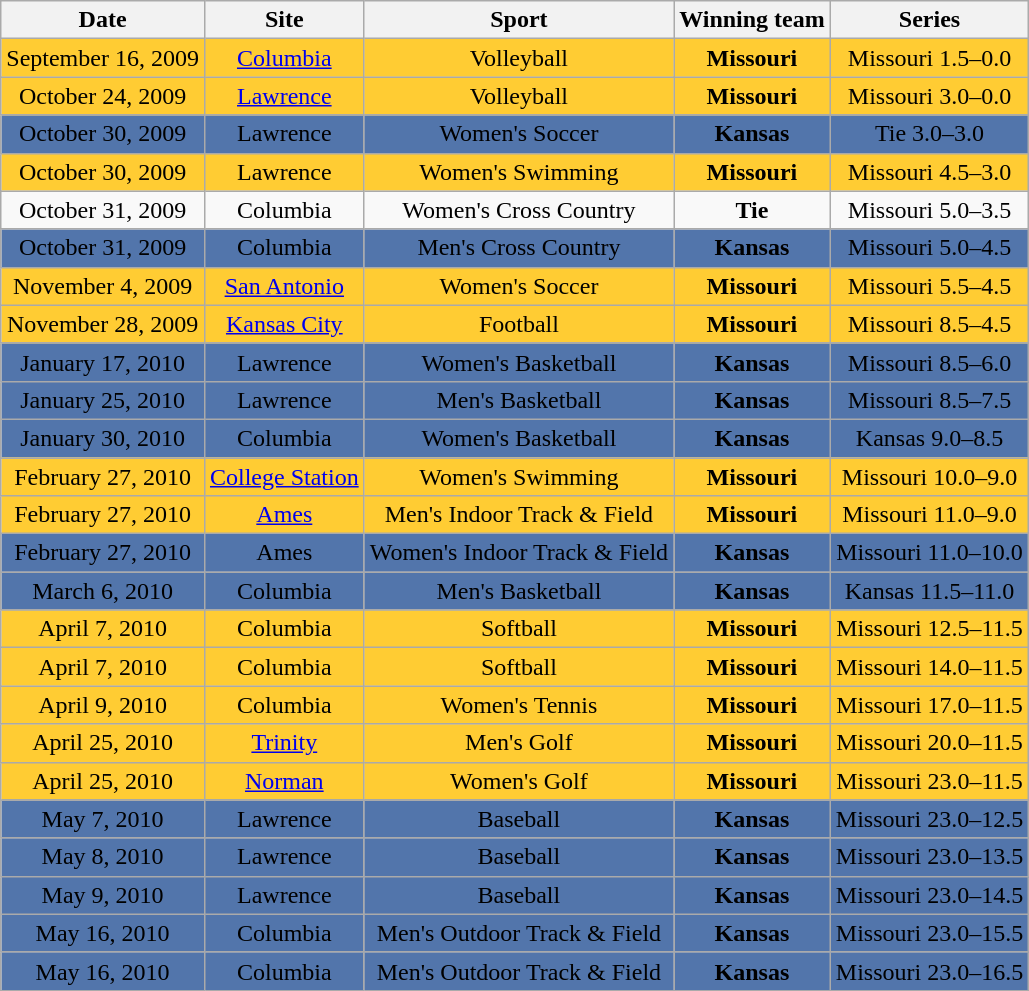<table class="wikitable">
<tr>
<th>Date</th>
<th>Site</th>
<th>Sport</th>
<th>Winning team</th>
<th>Series</th>
</tr>
<tr align=center style="background: #ffcc33;">
<td>September 16, 2009</td>
<td><a href='#'>Columbia</a></td>
<td>Volleyball</td>
<td><strong>Missouri</strong></td>
<td>Missouri 1.5–0.0</td>
</tr>
<tr align=center style="background: #ffcc33;">
<td>October 24, 2009</td>
<td><a href='#'>Lawrence</a></td>
<td>Volleyball</td>
<td><strong>Missouri</strong></td>
<td>Missouri 3.0–0.0</td>
</tr>
<tr align=center style="background: #5275ab;">
<td>October 30, 2009</td>
<td>Lawrence</td>
<td>Women's Soccer</td>
<td><strong>Kansas</strong></td>
<td>Tie 3.0–3.0</td>
</tr>
<tr align=center style="background: #ffcc33;">
<td>October 30, 2009</td>
<td>Lawrence</td>
<td>Women's Swimming</td>
<td><strong>Missouri</strong></td>
<td>Missouri 4.5–3.0</td>
</tr>
<tr align=center style="background: #;">
<td>October 31, 2009</td>
<td>Columbia</td>
<td>Women's Cross Country</td>
<td><strong>Tie</strong></td>
<td>Missouri 5.0–3.5</td>
</tr>
<tr align=center style="background: #5275ab;">
<td>October 31, 2009</td>
<td>Columbia</td>
<td>Men's Cross Country</td>
<td><strong>Kansas</strong></td>
<td>Missouri 5.0–4.5</td>
</tr>
<tr align=center style="background: #ffcc33;">
<td>November 4, 2009</td>
<td><a href='#'>San Antonio</a></td>
<td>Women's Soccer</td>
<td><strong>Missouri</strong></td>
<td>Missouri 5.5–4.5</td>
</tr>
<tr align=center style="background: #ffcc33;">
<td>November 28, 2009</td>
<td><a href='#'>Kansas City</a></td>
<td>Football</td>
<td><strong>Missouri</strong></td>
<td>Missouri 8.5–4.5</td>
</tr>
<tr align=center style="background: #5275ab;">
<td>January 17, 2010</td>
<td>Lawrence</td>
<td>Women's Basketball</td>
<td><strong>Kansas</strong></td>
<td>Missouri 8.5–6.0</td>
</tr>
<tr align=center style="background: #5275ab;">
<td>January 25, 2010</td>
<td>Lawrence</td>
<td>Men's Basketball</td>
<td><strong>Kansas</strong></td>
<td>Missouri 8.5–7.5</td>
</tr>
<tr align=center style="background: #5275ab;">
<td>January 30, 2010</td>
<td>Columbia</td>
<td>Women's Basketball</td>
<td><strong>Kansas</strong></td>
<td>Kansas 9.0–8.5</td>
</tr>
<tr align=center style="background: #ffcc33;">
<td>February 27, 2010</td>
<td><a href='#'>College Station</a></td>
<td>Women's Swimming</td>
<td><strong>Missouri</strong></td>
<td>Missouri 10.0–9.0</td>
</tr>
<tr align=center style="background: #ffcc33;">
<td>February 27, 2010</td>
<td><a href='#'>Ames</a></td>
<td>Men's Indoor Track & Field</td>
<td><strong>Missouri</strong></td>
<td>Missouri 11.0–9.0</td>
</tr>
<tr align=center style="background: #5275ab;">
<td>February 27, 2010</td>
<td>Ames</td>
<td>Women's Indoor Track & Field</td>
<td><strong>Kansas</strong></td>
<td>Missouri 11.0–10.0</td>
</tr>
<tr align=center style="background: #5275ab;">
<td>March 6, 2010</td>
<td>Columbia</td>
<td>Men's Basketball</td>
<td><strong>Kansas</strong></td>
<td>Kansas 11.5–11.0</td>
</tr>
<tr align=center style="background: #ffcc33;">
<td>April 7, 2010</td>
<td>Columbia</td>
<td>Softball</td>
<td><strong>Missouri</strong></td>
<td>Missouri 12.5–11.5</td>
</tr>
<tr align=center style="background: #ffcc33;">
<td>April 7, 2010</td>
<td>Columbia</td>
<td>Softball</td>
<td><strong>Missouri</strong></td>
<td>Missouri 14.0–11.5</td>
</tr>
<tr align=center style="background: #ffcc33;">
<td>April 9, 2010</td>
<td>Columbia</td>
<td>Women's Tennis</td>
<td><strong>Missouri</strong></td>
<td>Missouri 17.0–11.5</td>
</tr>
<tr align=center style="background: #ffcc33;">
<td>April 25, 2010</td>
<td><a href='#'>Trinity</a></td>
<td>Men's Golf</td>
<td><strong>Missouri</strong></td>
<td>Missouri 20.0–11.5</td>
</tr>
<tr align=center style="background: #ffcc33;">
<td>April 25, 2010</td>
<td><a href='#'>Norman</a></td>
<td>Women's Golf</td>
<td><strong>Missouri</strong></td>
<td>Missouri 23.0–11.5</td>
</tr>
<tr align=center style="background: #5275ab;">
<td>May 7, 2010</td>
<td>Lawrence</td>
<td>Baseball</td>
<td><strong>Kansas</strong></td>
<td>Missouri 23.0–12.5</td>
</tr>
<tr align=center style="background: #5275ab;">
<td>May 8, 2010</td>
<td>Lawrence</td>
<td>Baseball</td>
<td><strong>Kansas</strong></td>
<td>Missouri 23.0–13.5</td>
</tr>
<tr align=center style="background: #5275ab;">
<td>May 9, 2010</td>
<td>Lawrence</td>
<td>Baseball</td>
<td><strong>Kansas</strong></td>
<td>Missouri 23.0–14.5</td>
</tr>
<tr align=center style="background: #5275ab;">
<td>May 16, 2010</td>
<td>Columbia</td>
<td>Men's Outdoor Track & Field</td>
<td><strong>Kansas</strong></td>
<td>Missouri 23.0–15.5</td>
</tr>
<tr align=center style="background: #5275ab;">
<td>May 16, 2010</td>
<td>Columbia</td>
<td>Men's Outdoor Track & Field</td>
<td><strong>Kansas</strong></td>
<td>Missouri 23.0–16.5</td>
</tr>
</table>
